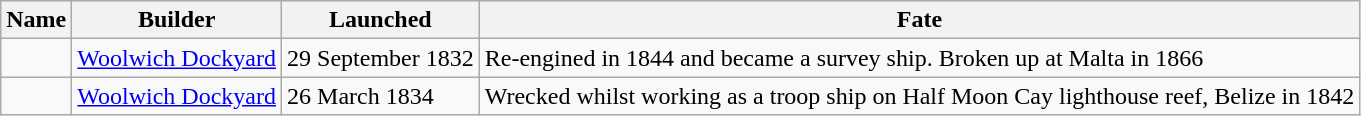<table class="wikitable" style="text-align:left">
<tr>
<th>Name</th>
<th>Builder</th>
<th>Launched</th>
<th>Fate</th>
</tr>
<tr>
<td></td>
<td><a href='#'>Woolwich Dockyard</a></td>
<td>29 September 1832</td>
<td>Re-engined in 1844 and became a survey ship. Broken up at Malta in 1866</td>
</tr>
<tr>
<td></td>
<td><a href='#'>Woolwich Dockyard</a></td>
<td>26 March 1834</td>
<td>Wrecked whilst working as a troop ship on Half Moon Cay lighthouse reef, Belize in 1842</td>
</tr>
</table>
